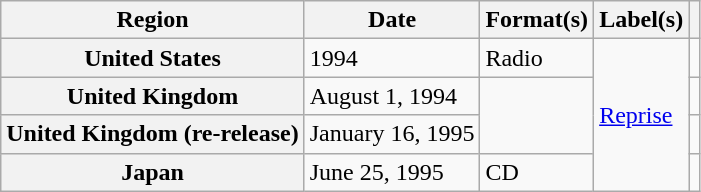<table class="wikitable plainrowheaders">
<tr>
<th scope="col">Region</th>
<th scope="col">Date</th>
<th scope="col">Format(s)</th>
<th scope="col">Label(s)</th>
<th scope="col"></th>
</tr>
<tr>
<th scope="row">United States</th>
<td>1994</td>
<td>Radio</td>
<td rowspan="4"><a href='#'>Reprise</a></td>
<td></td>
</tr>
<tr>
<th scope="row">United Kingdom</th>
<td>August 1, 1994</td>
<td rowspan="2"></td>
<td></td>
</tr>
<tr>
<th scope="row">United Kingdom (re-release)</th>
<td>January 16, 1995</td>
<td></td>
</tr>
<tr>
<th scope="row">Japan</th>
<td>June 25, 1995</td>
<td>CD</td>
<td></td>
</tr>
</table>
